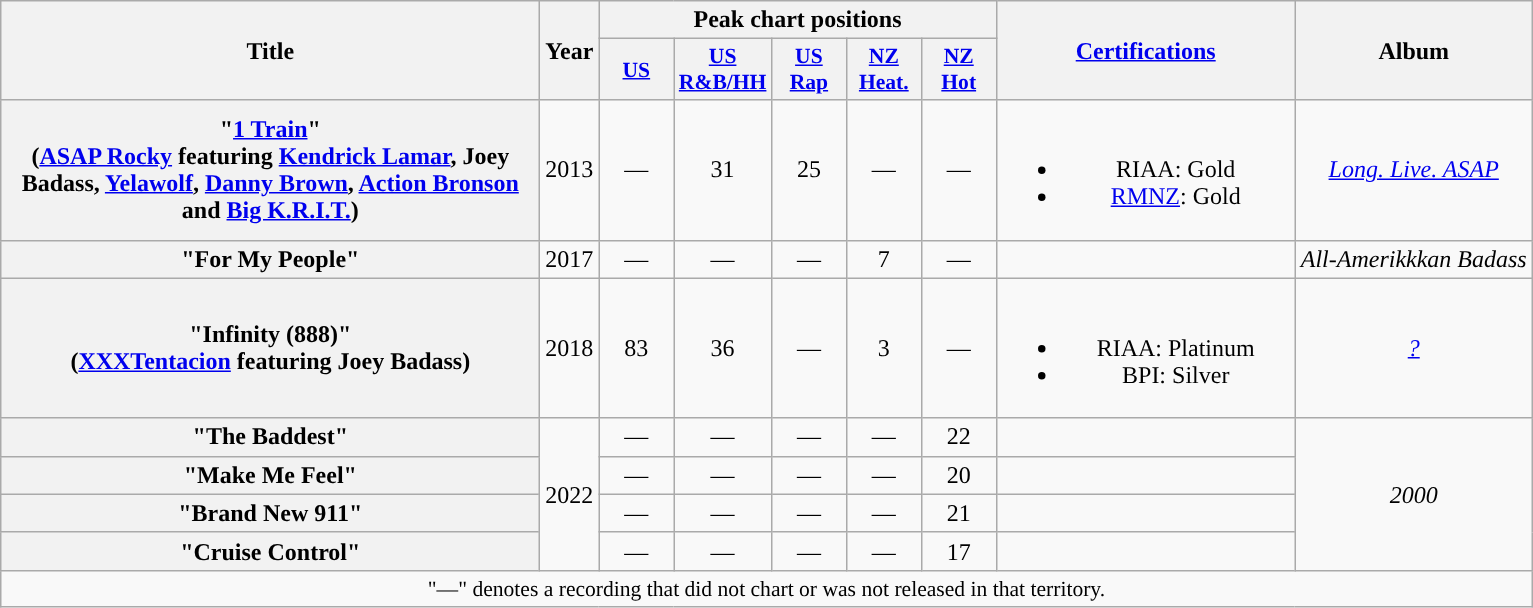<table class="wikitable plainrowheaders" style="text-align:center;">
<tr>
<th scope="col" rowspan="2" style="width:22em;">Title</th>
<th scope="col" rowspan="2">Year</th>
<th scope="col" colspan="5">Peak chart positions</th>
<th scope="col" rowspan="2" style="width:12em;"><a href='#'>Certifications</a></th>
<th scope="col" rowspan="2">Album</th>
</tr>
<tr>
<th scope="col" style="width:3em;font-size:90%;"><a href='#'>US</a><br></th>
<th scope="col" style="width:3em;font-size:90%;"><a href='#'>US R&B/HH</a><br></th>
<th scope="col" style="width:3em;font-size:90%;"><a href='#'>US Rap</a><br></th>
<th scope="col" style="width:3em;font-size:90%;"><a href='#'>NZ<br>Heat.</a><br></th>
<th scope="col" style="width:3em;font-size:90%;"><a href='#'>NZ<br>Hot</a><br></th>
</tr>
<tr>
<th scope="row">"<a href='#'>1 Train</a>"<br><span>(<a href='#'>ASAP Rocky</a> featuring <a href='#'>Kendrick Lamar</a>, Joey Badass, <a href='#'>Yelawolf</a>, <a href='#'>Danny Brown</a>, <a href='#'>Action Bronson</a> and <a href='#'>Big K.R.I.T.</a>)</span></th>
<td>2013</td>
<td>—</td>
<td>31</td>
<td>25</td>
<td>—</td>
<td>—</td>
<td><br><ul><li>RIAA: Gold</li><li><a href='#'>RMNZ</a>: Gold</li></ul></td>
<td><em><a href='#'>Long. Live. ASAP</a></em></td>
</tr>
<tr>
<th scope="row">"For My People"</th>
<td>2017</td>
<td>—</td>
<td>—</td>
<td>—</td>
<td>7</td>
<td>—</td>
<td></td>
<td><em>All-Amerikkkan Badass</em></td>
</tr>
<tr>
<th scope="row">"Infinity (888)"<br><span>(<a href='#'>XXXTentacion</a> featuring Joey Badass)</span></th>
<td>2018</td>
<td>83</td>
<td>36</td>
<td>—</td>
<td>3</td>
<td>—</td>
<td><br><ul><li>RIAA: Platinum</li><li>BPI: Silver</li></ul></td>
<td><em><a href='#'>?</a></em></td>
</tr>
<tr>
<th scope="row">"The Baddest"<br></th>
<td rowspan="4">2022</td>
<td>—</td>
<td>—</td>
<td>—</td>
<td>—</td>
<td>22</td>
<td></td>
<td rowspan="4"><em>2000</em></td>
</tr>
<tr>
<th scope="row">"Make Me Feel"</th>
<td>—</td>
<td>—</td>
<td>—</td>
<td>—</td>
<td>20</td>
<td></td>
</tr>
<tr>
<th scope="row">"Brand New 911"<br></th>
<td>—</td>
<td>—</td>
<td>—</td>
<td>—</td>
<td>21</td>
<td></td>
</tr>
<tr>
<th scope="row">"Cruise Control"</th>
<td>—</td>
<td>—</td>
<td>—</td>
<td>—</td>
<td>17</td>
<td></td>
</tr>
<tr>
<td colspan="9" style="font-size:90%">"—" denotes a recording that did not chart or was not released in that territory.</td>
</tr>
</table>
